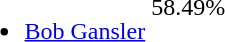<table>
<tr>
<td valign="top"><br><ul><li><a href='#'>Bob Gansler</a></li></ul></td>
<td valign="top"><br>58.49%</td>
</tr>
</table>
